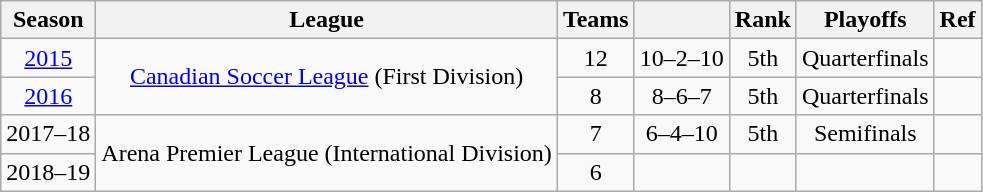<table class="wikitable" style="text-align: center;">
<tr>
<th>Season</th>
<th>League</th>
<th>Teams</th>
<th></th>
<th>Rank</th>
<th>Playoffs</th>
<th>Ref</th>
</tr>
<tr>
<td><a href='#'>2015</a></td>
<td rowspan="2"><a href='#'>Canadian Soccer League</a> (First Division)</td>
<td>12</td>
<td>10–2–10</td>
<td>5th</td>
<td>Quarterfinals</td>
<td></td>
</tr>
<tr>
<td><a href='#'>2016</a></td>
<td>8</td>
<td>8–6–7</td>
<td>5th</td>
<td>Quarterfinals</td>
<td></td>
</tr>
<tr>
<td>2017–18</td>
<td rowspan="2">Arena Premier League (International Division)</td>
<td>7</td>
<td>6–4–10</td>
<td>5th</td>
<td>Semifinals</td>
<td></td>
</tr>
<tr>
<td>2018–19</td>
<td>6</td>
<td></td>
<td></td>
<td></td>
<td></td>
</tr>
</table>
